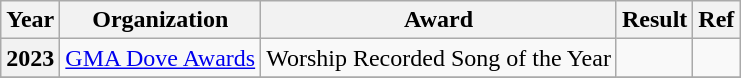<table class="wikitable plainrowheaders">
<tr>
<th>Year</th>
<th>Organization</th>
<th>Award</th>
<th>Result</th>
<th style="text-align:center">Ref</th>
</tr>
<tr>
<th scope="row">2023</th>
<td><a href='#'>GMA Dove Awards</a></td>
<td>Worship Recorded Song of the Year</td>
<td></td>
<td></td>
</tr>
<tr>
</tr>
</table>
